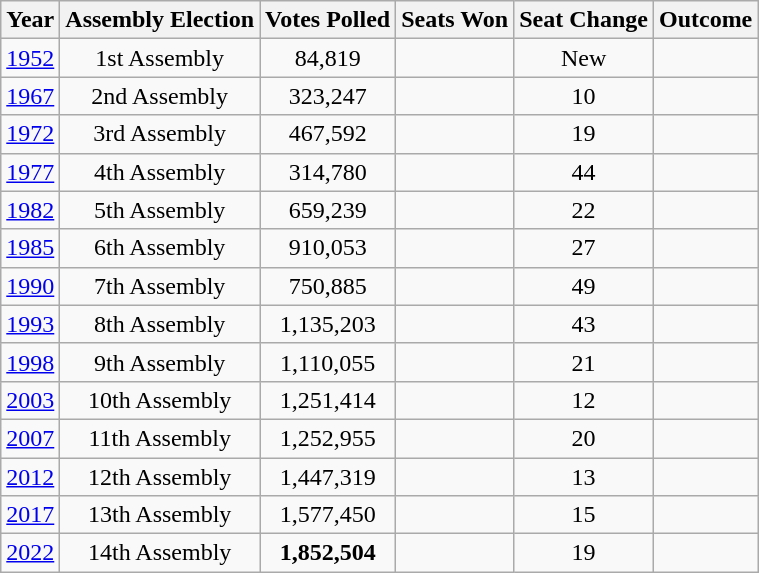<table class="wikitable sortable" style="text-align:center;">
<tr>
<th>Year</th>
<th>Assembly Election</th>
<th>Votes Polled</th>
<th>Seats Won</th>
<th>Seat Change</th>
<th>Outcome</th>
</tr>
<tr>
<td><a href='#'>1952</a></td>
<td>1st Assembly</td>
<td>84,819</td>
<td></td>
<td>New</td>
<td></td>
</tr>
<tr>
<td><a href='#'>1967</a></td>
<td>2nd Assembly</td>
<td>323,247</td>
<td></td>
<td>10</td>
<td></td>
</tr>
<tr>
<td><a href='#'>1972</a></td>
<td>3rd Assembly</td>
<td>467,592</td>
<td></td>
<td> 19</td>
<td></td>
</tr>
<tr>
<td><a href='#'>1977</a></td>
<td>4th Assembly</td>
<td>314,780</td>
<td></td>
<td> 44</td>
<td></td>
</tr>
<tr>
<td><a href='#'>1982</a></td>
<td>5th Assembly</td>
<td>659,239</td>
<td></td>
<td> 22</td>
<td></td>
</tr>
<tr>
<td><a href='#'>1985</a></td>
<td>6th Assembly</td>
<td>910,053</td>
<td></td>
<td> 27</td>
<td></td>
</tr>
<tr>
<td><a href='#'>1990</a></td>
<td>7th Assembly</td>
<td>750,885</td>
<td></td>
<td>49</td>
<td></td>
</tr>
<tr>
<td><a href='#'>1993</a></td>
<td>8th Assembly</td>
<td>1,135,203</td>
<td></td>
<td> 43</td>
<td></td>
</tr>
<tr>
<td><a href='#'>1998</a></td>
<td>9th Assembly</td>
<td>1,110,055</td>
<td></td>
<td> 21</td>
<td></td>
</tr>
<tr>
<td><a href='#'>2003</a></td>
<td>10th Assembly</td>
<td>1,251,414</td>
<td></td>
<td> 12</td>
<td></td>
</tr>
<tr>
<td><a href='#'>2007</a></td>
<td>11th Assembly</td>
<td>1,252,955</td>
<td></td>
<td> 20</td>
<td></td>
</tr>
<tr>
<td><a href='#'>2012</a></td>
<td>12th Assembly</td>
<td>1,447,319</td>
<td></td>
<td> 13</td>
<td></td>
</tr>
<tr>
<td><a href='#'>2017</a></td>
<td>13th Assembly</td>
<td>1,577,450</td>
<td></td>
<td>15</td>
<td></td>
</tr>
<tr>
<td><a href='#'>2022</a></td>
<td>14th Assembly</td>
<td><strong>1,852,504</strong></td>
<td></td>
<td>19</td>
<td></td>
</tr>
</table>
